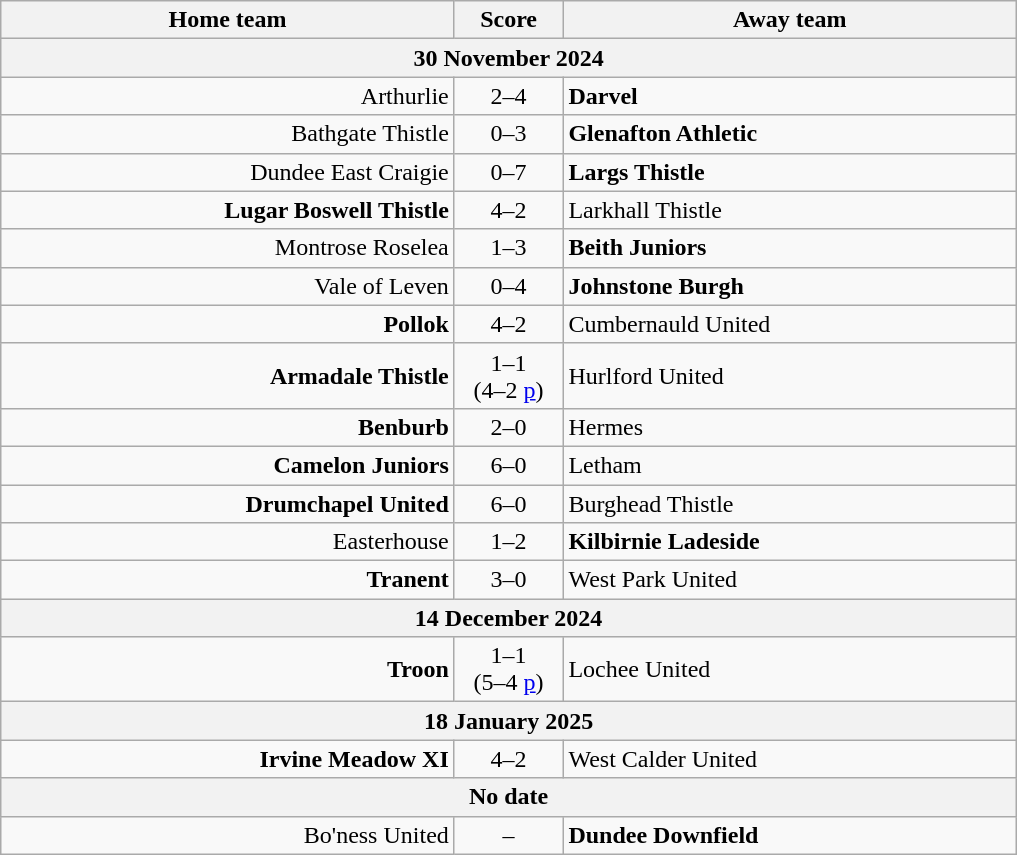<table class="wikitable" style="border-collapse: collapse;">
<tr>
<th width="295" align="right">Home team</th>
<th width="65" align="center">Score</th>
<th width="295" align="left">Away team</th>
</tr>
<tr>
<th colspan="3">30 November 2024</th>
</tr>
<tr>
<td align="right">Arthurlie</td>
<td align="center">2–4</td>
<td><strong>Darvel</strong></td>
</tr>
<tr>
<td align="right">Bathgate Thistle</td>
<td align="center">0–3</td>
<td><strong>Glenafton Athletic</strong></td>
</tr>
<tr>
<td align="right">Dundee East Craigie</td>
<td align="center">0–7</td>
<td><strong>Largs Thistle</strong></td>
</tr>
<tr>
<td align="right"><strong>Lugar Boswell Thistle</strong></td>
<td align="center">4–2</td>
<td>Larkhall Thistle</td>
</tr>
<tr>
<td align="right">Montrose Roselea</td>
<td align="center">1–3</td>
<td><strong>Beith Juniors</strong></td>
</tr>
<tr>
<td align="right">Vale of Leven</td>
<td align="center">0–4</td>
<td><strong>Johnstone Burgh</strong></td>
</tr>
<tr>
<td align="right"><strong>Pollok</strong></td>
<td align="center">4–2</td>
<td>Cumbernauld United</td>
</tr>
<tr>
<td align="right"><strong>Armadale Thistle</strong></td>
<td align="center">1–1<br>(4–2 <a href='#'>p</a>)</td>
<td>Hurlford United</td>
</tr>
<tr>
<td align="right"><strong>Benburb</strong></td>
<td align="center">2–0</td>
<td>Hermes</td>
</tr>
<tr>
<td align="right"><strong>Camelon Juniors</strong></td>
<td align="center">6–0</td>
<td>Letham</td>
</tr>
<tr>
<td align="right"><strong>Drumchapel United</strong></td>
<td align="center">6–0</td>
<td>Burghead Thistle</td>
</tr>
<tr>
<td align="right">Easterhouse</td>
<td align="center">1–2</td>
<td><strong>Kilbirnie Ladeside</strong></td>
</tr>
<tr>
<td align="right"><strong>Tranent</strong></td>
<td align="center">3–0</td>
<td>West Park United</td>
</tr>
<tr>
<th colspan="3">14 December 2024</th>
</tr>
<tr>
<td align="right"><strong>Troon</strong></td>
<td align="center">1–1<br>(5–4 <a href='#'>p</a>)</td>
<td>Lochee United</td>
</tr>
<tr>
<th colspan="3">18 January 2025</th>
</tr>
<tr>
<td align="right"><strong>Irvine Meadow XI</strong></td>
<td align="center">4–2</td>
<td>West Calder United</td>
</tr>
<tr>
<th colspan="3">No date</th>
</tr>
<tr>
<td align="right">Bo'ness United</td>
<td align="center">–</td>
<td><strong>Dundee Downfield</strong></td>
</tr>
</table>
